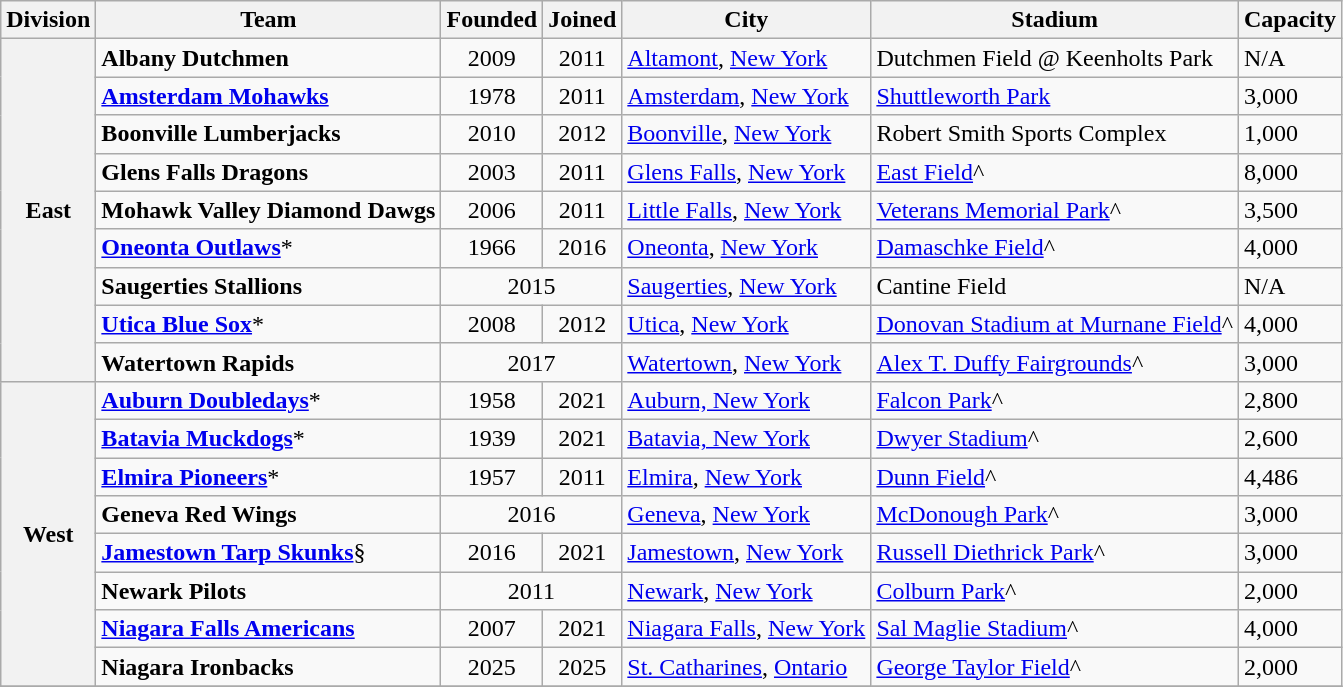<table class="wikitable sortable">
<tr>
<th>Division</th>
<th>Team</th>
<th>Founded</th>
<th>Joined</th>
<th>City</th>
<th>Stadium</th>
<th>Capacity</th>
</tr>
<tr>
<th rowspan="9" style="text-align:center;">East</th>
<td><strong>Albany Dutchmen</strong></td>
<td style="text-align:center;">2009</td>
<td style="text-align:center;">2011</td>
<td><a href='#'>Altamont</a>, <a href='#'>New York</a></td>
<td>Dutchmen Field @ Keenholts Park</td>
<td>N/A</td>
</tr>
<tr>
<td><strong><a href='#'>Amsterdam Mohawks</a></strong></td>
<td style="text-align:center;">1978</td>
<td style="text-align:center;">2011</td>
<td><a href='#'>Amsterdam</a>, <a href='#'>New York</a></td>
<td><a href='#'>Shuttleworth Park</a></td>
<td>3,000</td>
</tr>
<tr>
<td><strong>Boonville Lumberjacks</strong></td>
<td style="text-align:center;">2010</td>
<td style="text-align:center;">2012</td>
<td><a href='#'>Boonville</a>, <a href='#'>New York</a></td>
<td>Robert Smith Sports Complex</td>
<td>1,000</td>
</tr>
<tr>
<td><strong>Glens Falls Dragons</strong></td>
<td style="text-align:center;">2003</td>
<td style="text-align:center;">2011</td>
<td><a href='#'>Glens Falls</a>, <a href='#'>New York</a></td>
<td><a href='#'>East Field</a>^</td>
<td>8,000</td>
</tr>
<tr>
<td><strong>Mohawk Valley Diamond Dawgs</strong></td>
<td style="text-align:center;">2006</td>
<td style="text-align:center;">2011</td>
<td><a href='#'>Little Falls</a>, <a href='#'>New York</a></td>
<td><a href='#'>Veterans Memorial Park</a>^</td>
<td>3,500</td>
</tr>
<tr>
<td><strong><a href='#'>Oneonta Outlaws</a></strong>*</td>
<td style="text-align:center;">1966</td>
<td style="text-align:center;">2016</td>
<td><a href='#'>Oneonta</a>, <a href='#'>New York</a></td>
<td><a href='#'>Damaschke Field</a>^</td>
<td>4,000</td>
</tr>
<tr>
<td><strong>Saugerties Stallions</strong></td>
<td colspan="2" style="text-align:center;">2015</td>
<td><a href='#'>Saugerties</a>, <a href='#'>New York</a></td>
<td>Cantine Field</td>
<td>N/A</td>
</tr>
<tr>
<td><strong><a href='#'>Utica Blue Sox</a></strong>*</td>
<td style="text-align:center;">2008</td>
<td style="text-align:center;">2012</td>
<td><a href='#'>Utica</a>, <a href='#'>New York</a></td>
<td><a href='#'>Donovan Stadium at Murnane Field</a>^</td>
<td>4,000</td>
</tr>
<tr>
<td><strong>Watertown Rapids</strong></td>
<td colspan="2" style="text-align:center;">2017</td>
<td><a href='#'>Watertown</a>, <a href='#'>New York</a></td>
<td><a href='#'>Alex T. Duffy Fairgrounds</a>^</td>
<td>3,000</td>
</tr>
<tr>
<th rowspan="8" style="text-align:center;">West</th>
<td><strong><a href='#'>Auburn Doubledays</a></strong>*</td>
<td style="text-align:center;">1958</td>
<td style="text-align:center;">2021</td>
<td><a href='#'>Auburn, New York</a></td>
<td><a href='#'>Falcon Park</a>^</td>
<td>2,800</td>
</tr>
<tr>
<td><strong><a href='#'>Batavia Muckdogs</a></strong>*</td>
<td style="text-align:center;">1939</td>
<td style="text-align:center;">2021</td>
<td><a href='#'>Batavia, New York</a></td>
<td><a href='#'>Dwyer Stadium</a>^</td>
<td>2,600</td>
</tr>
<tr>
<td><strong><a href='#'>Elmira Pioneers</a></strong>*</td>
<td style="text-align:center;">1957</td>
<td style="text-align:center;">2011</td>
<td><a href='#'>Elmira</a>, <a href='#'>New York</a></td>
<td><a href='#'>Dunn Field</a>^</td>
<td>4,486</td>
</tr>
<tr>
<td><strong>Geneva Red Wings</strong></td>
<td colspan="2" style="text-align:center;">2016</td>
<td><a href='#'>Geneva</a>, <a href='#'>New York</a></td>
<td><a href='#'>McDonough Park</a>^</td>
<td>3,000</td>
</tr>
<tr>
<td><strong><a href='#'>Jamestown Tarp Skunks</a></strong>§</td>
<td style="text-align:center;">2016</td>
<td style="text-align:center;">2021</td>
<td><a href='#'>Jamestown</a>, <a href='#'>New York</a></td>
<td><a href='#'>Russell Diethrick Park</a>^</td>
<td>3,000</td>
</tr>
<tr>
<td><strong>Newark Pilots</strong></td>
<td colspan="2" style="text-align:center;">2011</td>
<td><a href='#'>Newark</a>, <a href='#'>New York</a></td>
<td><a href='#'>Colburn Park</a>^</td>
<td>2,000</td>
</tr>
<tr>
<td><strong><a href='#'>Niagara Falls Americans</a></strong></td>
<td style="text-align:center;">2007</td>
<td style="text-align:center;">2021</td>
<td><a href='#'>Niagara Falls</a>, <a href='#'>New York</a></td>
<td><a href='#'>Sal Maglie Stadium</a>^</td>
<td>4,000</td>
</tr>
<tr>
<td><strong>Niagara Ironbacks</strong></td>
<td style="text-align:center;">2025</td>
<td style="text-align:center;">2025</td>
<td><a href='#'>St. Catharines</a>, <a href='#'>Ontario</a></td>
<td><a href='#'>George Taylor Field</a>^</td>
<td>2,000</td>
</tr>
<tr>
</tr>
</table>
